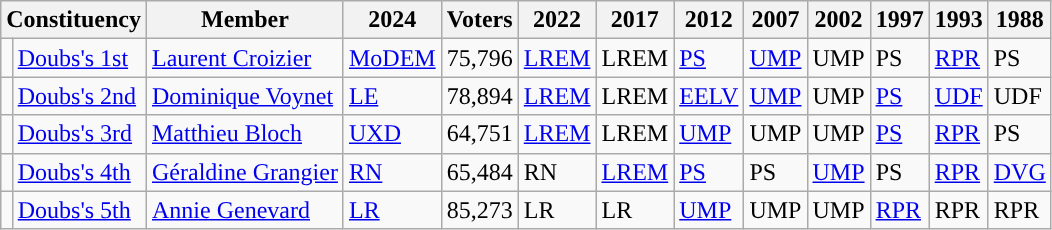<table class="wikitable sortable">
<tr>
<th colspan="2">Constituency</th>
<th>Member</th>
<th>2024</th>
<th>Voters</th>
<th>2022</th>
<th>2017</th>
<th>2012</th>
<th>2007</th>
<th>2002</th>
<th>1997</th>
<th>1993</th>
<th>1988</th>
</tr>
<tr>
<td style="background-color: "></td>
<td><a href='#'>Doubs's 1st</a></td>
<td><a href='#'>Laurent Croizier</a></td>
<td><a href='#'>MoDEM</a></td>
<td>75,796</td>
<td><a href='#'>LREM</a></td>
<td>LREM</td>
<td bgcolor=><a href='#'>PS</a></td>
<td bgcolor=><a href='#'>UMP</a></td>
<td bgcolor=>UMP</td>
<td bgcolor=>PS</td>
<td bgcolor=><a href='#'>RPR</a></td>
<td bgcolor=>PS</td>
</tr>
<tr>
<td style="background-color: "></td>
<td><a href='#'>Doubs's 2nd</a></td>
<td><a href='#'>Dominique Voynet</a></td>
<td bgcolor=><a href='#'>LE</a></td>
<td>78,894</td>
<td><a href='#'>LREM</a></td>
<td>LREM</td>
<td bgcolor=><a href='#'>EELV</a></td>
<td bgcolor=><a href='#'>UMP</a></td>
<td bgcolor=>UMP</td>
<td bgcolor=><a href='#'>PS</a></td>
<td bgcolor=><a href='#'>UDF</a></td>
<td bgcolor=>UDF</td>
</tr>
<tr>
<td style="background-color: "></td>
<td><a href='#'>Doubs's 3rd</a></td>
<td><a href='#'>Matthieu Bloch</a></td>
<td><a href='#'>UXD</a></td>
<td>64,751</td>
<td><a href='#'>LREM</a></td>
<td>LREM</td>
<td bgcolor=><a href='#'>UMP</a></td>
<td bgcolor=>UMP</td>
<td bgcolor=>UMP</td>
<td bgcolor=><a href='#'>PS</a></td>
<td bgcolor=><a href='#'>RPR</a></td>
<td bgcolor=>PS</td>
</tr>
<tr>
<td style="background-color: "></td>
<td><a href='#'>Doubs's 4th</a></td>
<td><a href='#'>Géraldine Grangier</a></td>
<td><a href='#'>RN</a></td>
<td>65,484</td>
<td>RN</td>
<td><a href='#'>LREM</a></td>
<td bgcolor=><a href='#'>PS</a></td>
<td bgcolor=>PS</td>
<td bgcolor=><a href='#'>UMP</a></td>
<td bgcolor=>PS</td>
<td bgcolor=><a href='#'>RPR</a></td>
<td bgcolor=><a href='#'>DVG</a></td>
</tr>
<tr>
<td style="background-color: "></td>
<td><a href='#'>Doubs's 5th</a></td>
<td><a href='#'>Annie Genevard</a></td>
<td><a href='#'>LR</a></td>
<td>85,273</td>
<td>LR</td>
<td>LR</td>
<td bgcolor=><a href='#'>UMP</a></td>
<td bgcolor=>UMP</td>
<td bgcolor=>UMP</td>
<td bgcolor=><a href='#'>RPR</a></td>
<td bgcolor=>RPR</td>
<td bgcolor=>RPR</td>
</tr>
</table>
